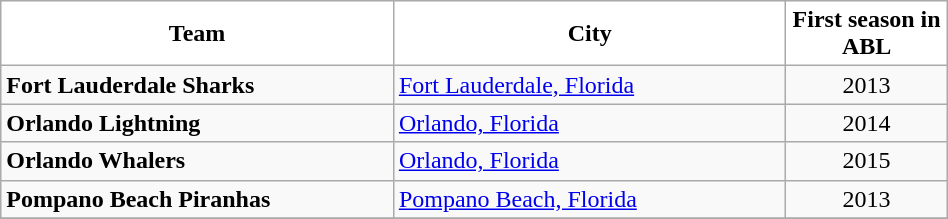<table class="wikitable" style="width:50%; text-align:left">
<tr>
<th style="width:15%; background:white">Team</th>
<th style="width:15%; background:white">City</th>
<th style="width:5%; background:white">First season in ABL</th>
</tr>
<tr>
<td><strong>Fort Lauderdale Sharks</strong></td>
<td><a href='#'>Fort Lauderdale, Florida</a></td>
<td align=center>2013</td>
</tr>
<tr>
<td><strong>Orlando Lightning</strong></td>
<td><a href='#'>Orlando, Florida</a></td>
<td align=center>2014</td>
</tr>
<tr>
<td><strong>Orlando Whalers</strong></td>
<td><a href='#'>Orlando, Florida</a></td>
<td align=center>2015</td>
</tr>
<tr>
<td><strong>Pompano Beach Piranhas</strong></td>
<td><a href='#'>Pompano Beach, Florida</a></td>
<td align=center>2013</td>
</tr>
<tr>
</tr>
</table>
